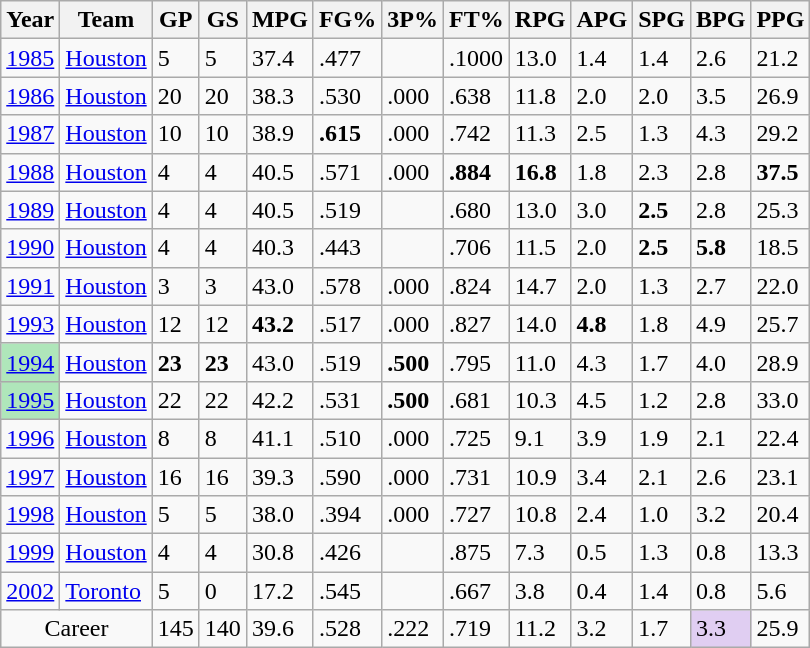<table class="wikitable sortable">
<tr>
<th>Year</th>
<th>Team</th>
<th>GP</th>
<th>GS</th>
<th>MPG</th>
<th>FG%</th>
<th>3P%</th>
<th>FT%</th>
<th>RPG</th>
<th>APG</th>
<th>SPG</th>
<th>BPG</th>
<th>PPG</th>
</tr>
<tr>
<td style="text-align:left;"><a href='#'>1985</a></td>
<td><a href='#'>Houston</a></td>
<td>5</td>
<td>5</td>
<td>37.4</td>
<td>.477</td>
<td></td>
<td>.1000</td>
<td>13.0</td>
<td>1.4</td>
<td>1.4</td>
<td>2.6</td>
<td>21.2</td>
</tr>
<tr>
<td style="text-align:left;"><a href='#'>1986</a></td>
<td><a href='#'>Houston</a></td>
<td>20</td>
<td>20</td>
<td>38.3</td>
<td>.530</td>
<td>.000</td>
<td>.638</td>
<td>11.8</td>
<td>2.0</td>
<td>2.0</td>
<td>3.5</td>
<td>26.9</td>
</tr>
<tr>
<td style="text-align:left;"><a href='#'>1987</a></td>
<td><a href='#'>Houston</a></td>
<td>10</td>
<td>10</td>
<td>38.9</td>
<td><strong>.615</strong></td>
<td>.000</td>
<td>.742</td>
<td>11.3</td>
<td>2.5</td>
<td>1.3</td>
<td>4.3</td>
<td>29.2</td>
</tr>
<tr>
<td style="text-align:left;"><a href='#'>1988</a></td>
<td><a href='#'>Houston</a></td>
<td>4</td>
<td>4</td>
<td>40.5</td>
<td>.571</td>
<td>.000</td>
<td><strong>.884</strong></td>
<td><strong>16.8</strong></td>
<td>1.8</td>
<td>2.3</td>
<td>2.8</td>
<td><strong>37.5</strong></td>
</tr>
<tr>
<td style="text-align:left;"><a href='#'>1989</a></td>
<td><a href='#'>Houston</a></td>
<td>4</td>
<td>4</td>
<td>40.5</td>
<td>.519</td>
<td></td>
<td>.680</td>
<td>13.0</td>
<td>3.0</td>
<td><strong>2.5</strong></td>
<td>2.8</td>
<td>25.3</td>
</tr>
<tr>
<td style="text-align:left;"><a href='#'>1990</a></td>
<td><a href='#'>Houston</a></td>
<td>4</td>
<td>4</td>
<td>40.3</td>
<td>.443</td>
<td></td>
<td>.706</td>
<td>11.5</td>
<td>2.0</td>
<td><strong>2.5</strong></td>
<td><strong>5.8</strong></td>
<td>18.5</td>
</tr>
<tr>
<td style="text-align:left;"><a href='#'>1991</a></td>
<td><a href='#'>Houston</a></td>
<td>3</td>
<td>3</td>
<td>43.0</td>
<td>.578</td>
<td>.000</td>
<td>.824</td>
<td>14.7</td>
<td>2.0</td>
<td>1.3</td>
<td>2.7</td>
<td>22.0</td>
</tr>
<tr>
<td style="text-align:left;"><a href='#'>1993</a></td>
<td><a href='#'>Houston</a></td>
<td>12</td>
<td>12</td>
<td><strong>43.2</strong></td>
<td>.517</td>
<td>.000</td>
<td>.827</td>
<td>14.0</td>
<td><strong>4.8</strong></td>
<td>1.8</td>
<td>4.9</td>
<td>25.7</td>
</tr>
<tr>
<td style="text-align:left; background:#AFE6BA;"><a href='#'>1994</a></td>
<td><a href='#'>Houston</a></td>
<td><strong>23</strong></td>
<td><strong>23</strong></td>
<td>43.0</td>
<td>.519</td>
<td><strong>.500</strong></td>
<td>.795</td>
<td>11.0</td>
<td>4.3</td>
<td>1.7</td>
<td>4.0</td>
<td>28.9</td>
</tr>
<tr>
<td style="text-align:left; background:#AFE6BA;"><a href='#'>1995</a></td>
<td><a href='#'>Houston</a></td>
<td>22</td>
<td>22</td>
<td>42.2</td>
<td>.531</td>
<td><strong>.500</strong></td>
<td>.681</td>
<td>10.3</td>
<td>4.5</td>
<td>1.2</td>
<td>2.8</td>
<td>33.0</td>
</tr>
<tr>
<td style="text-align:left;"><a href='#'>1996</a></td>
<td><a href='#'>Houston</a></td>
<td>8</td>
<td>8</td>
<td>41.1</td>
<td>.510</td>
<td>.000</td>
<td>.725</td>
<td>9.1</td>
<td>3.9</td>
<td>1.9</td>
<td>2.1</td>
<td>22.4</td>
</tr>
<tr>
<td style="text-align:left;"><a href='#'>1997</a></td>
<td><a href='#'>Houston</a></td>
<td>16</td>
<td>16</td>
<td>39.3</td>
<td>.590</td>
<td>.000</td>
<td>.731</td>
<td>10.9</td>
<td>3.4</td>
<td>2.1</td>
<td>2.6</td>
<td>23.1</td>
</tr>
<tr>
<td style="text-align:left;"><a href='#'>1998</a></td>
<td><a href='#'>Houston</a></td>
<td>5</td>
<td>5</td>
<td>38.0</td>
<td>.394</td>
<td>.000</td>
<td>.727</td>
<td>10.8</td>
<td>2.4</td>
<td>1.0</td>
<td>3.2</td>
<td>20.4</td>
</tr>
<tr>
<td style="text-align:left;"><a href='#'>1999</a></td>
<td><a href='#'>Houston</a></td>
<td>4</td>
<td>4</td>
<td>30.8</td>
<td>.426</td>
<td></td>
<td>.875</td>
<td>7.3</td>
<td>0.5</td>
<td>1.3</td>
<td>0.8</td>
<td>13.3</td>
</tr>
<tr>
<td style="text-align:left;"><a href='#'>2002</a></td>
<td><a href='#'>Toronto</a></td>
<td>5</td>
<td>0</td>
<td>17.2</td>
<td>.545</td>
<td></td>
<td>.667</td>
<td>3.8</td>
<td>0.4</td>
<td>1.4</td>
<td>0.8</td>
<td>5.6</td>
</tr>
<tr class="sortbottom">
<td colspan="2" style="text-align:center;">Career</td>
<td>145</td>
<td>140</td>
<td>39.6</td>
<td>.528</td>
<td>.222</td>
<td>.719</td>
<td>11.2</td>
<td>3.2</td>
<td>1.7</td>
<td style="background:#E0CEF2;">3.3</td>
<td>25.9</td>
</tr>
</table>
